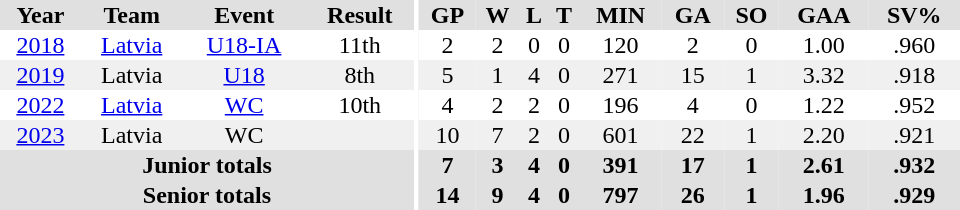<table border="0" cellpadding="1" cellspacing="0" ID="Table3" style="text-align:center; width:40em;">
<tr bgcolor="#e0e0e0">
<th>Year</th>
<th>Team</th>
<th>Event</th>
<th>Result</th>
<th rowspan="99" bgcolor="#ffffff"></th>
<th>GP</th>
<th>W</th>
<th>L</th>
<th>T</th>
<th>MIN</th>
<th>GA</th>
<th>SO</th>
<th>GAA</th>
<th>SV%</th>
</tr>
<tr>
<td><a href='#'>2018</a></td>
<td><a href='#'>Latvia</a></td>
<td><a href='#'>U18-IA</a></td>
<td>11th</td>
<td>2</td>
<td>2</td>
<td>0</td>
<td>0</td>
<td>120</td>
<td>2</td>
<td>0</td>
<td>1.00</td>
<td>.960</td>
</tr>
<tr bgcolor="#f0f0f0">
<td><a href='#'>2019</a></td>
<td>Latvia</td>
<td><a href='#'>U18</a></td>
<td>8th</td>
<td>5</td>
<td>1</td>
<td>4</td>
<td>0</td>
<td>271</td>
<td>15</td>
<td>1</td>
<td>3.32</td>
<td>.918</td>
</tr>
<tr>
<td><a href='#'>2022</a></td>
<td><a href='#'>Latvia</a></td>
<td><a href='#'>WC</a></td>
<td>10th</td>
<td>4</td>
<td>2</td>
<td>2</td>
<td>0</td>
<td>196</td>
<td>4</td>
<td>0</td>
<td>1.22</td>
<td>.952</td>
</tr>
<tr bgcolor="#f0f0f0">
<td><a href='#'>2023</a></td>
<td>Latvia</td>
<td>WC</td>
<td></td>
<td>10</td>
<td>7</td>
<td>2</td>
<td>0</td>
<td>601</td>
<td>22</td>
<td>1</td>
<td>2.20</td>
<td>.921</td>
</tr>
<tr bgcolor="#e0e0e0">
<th colspan="4">Junior totals</th>
<th>7</th>
<th>3</th>
<th>4</th>
<th>0</th>
<th>391</th>
<th>17</th>
<th>1</th>
<th>2.61</th>
<th>.932</th>
</tr>
<tr bgcolor="#e0e0e0">
<th colspan="4">Senior totals</th>
<th>14</th>
<th>9</th>
<th>4</th>
<th>0</th>
<th>797</th>
<th>26</th>
<th>1</th>
<th>1.96</th>
<th>.929</th>
</tr>
</table>
